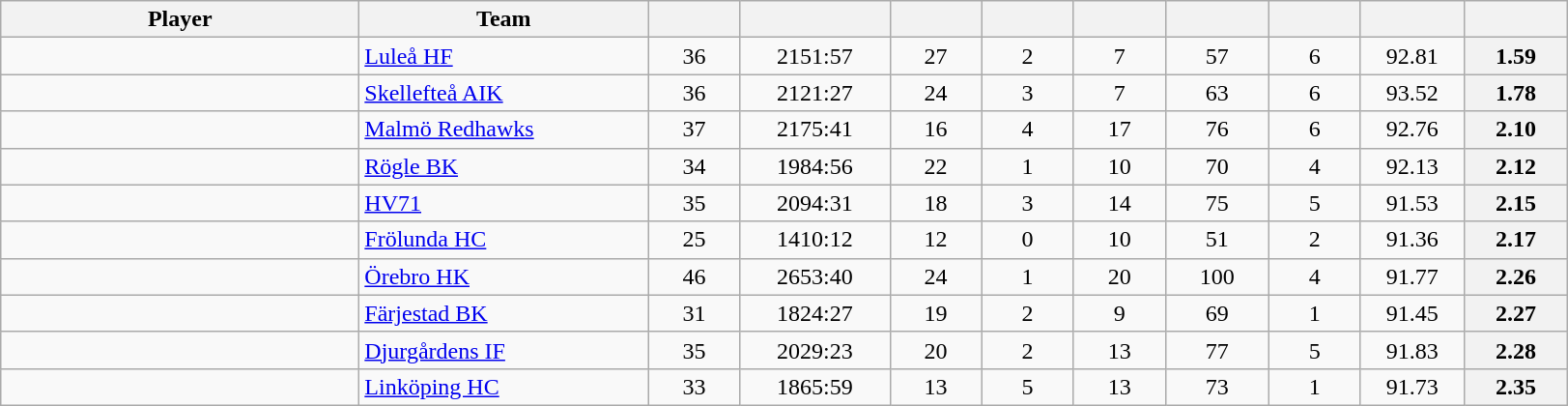<table class="wikitable sortable" style="text-align: center">
<tr>
<th style="width: 15em;">Player</th>
<th style="width: 12em;">Team</th>
<th style="width: 3.5em;"></th>
<th style="width: 6em;"></th>
<th style="width: 3.5em;"></th>
<th style="width: 3.5em;"></th>
<th style="width: 3.5em;"></th>
<th style="width: 4em;"></th>
<th style="width: 3.5em;"></th>
<th style="width: 4em;"></th>
<th style="width: 4em;"></th>
</tr>
<tr>
<td style="text-align:left;"> </td>
<td style="text-align:left;"><a href='#'>Luleå HF</a></td>
<td>36</td>
<td>2151:57</td>
<td>27</td>
<td>2</td>
<td>7</td>
<td>57</td>
<td>6</td>
<td>92.81</td>
<th>1.59</th>
</tr>
<tr>
<td style="text-align:left;"> </td>
<td style="text-align:left;"><a href='#'>Skellefteå AIK</a></td>
<td>36</td>
<td>2121:27</td>
<td>24</td>
<td>3</td>
<td>7</td>
<td>63</td>
<td>6</td>
<td>93.52</td>
<th>1.78</th>
</tr>
<tr>
<td style="text-align:left;"> </td>
<td style="text-align:left;"><a href='#'>Malmö Redhawks</a></td>
<td>37</td>
<td>2175:41</td>
<td>16</td>
<td>4</td>
<td>17</td>
<td>76</td>
<td>6</td>
<td>92.76</td>
<th>2.10</th>
</tr>
<tr>
<td style="text-align:left;"> </td>
<td style="text-align:left;"><a href='#'>Rögle BK</a></td>
<td>34</td>
<td>1984:56</td>
<td>22</td>
<td>1</td>
<td>10</td>
<td>70</td>
<td>4</td>
<td>92.13</td>
<th>2.12</th>
</tr>
<tr>
<td style="text-align:left;"> </td>
<td style="text-align:left;"><a href='#'>HV71</a></td>
<td>35</td>
<td>2094:31</td>
<td>18</td>
<td>3</td>
<td>14</td>
<td>75</td>
<td>5</td>
<td>91.53</td>
<th>2.15</th>
</tr>
<tr>
<td style="text-align:left;"> </td>
<td style="text-align:left;"><a href='#'>Frölunda HC</a></td>
<td>25</td>
<td>1410:12</td>
<td>12</td>
<td>0</td>
<td>10</td>
<td>51</td>
<td>2</td>
<td>91.36</td>
<th>2.17</th>
</tr>
<tr>
<td style="text-align:left;"> </td>
<td style="text-align:left;"><a href='#'>Örebro HK</a></td>
<td>46</td>
<td>2653:40</td>
<td>24</td>
<td>1</td>
<td>20</td>
<td>100</td>
<td>4</td>
<td>91.77</td>
<th>2.26</th>
</tr>
<tr>
<td style="text-align:left;"> </td>
<td style="text-align:left;"><a href='#'>Färjestad BK</a></td>
<td>31</td>
<td>1824:27</td>
<td>19</td>
<td>2</td>
<td>9</td>
<td>69</td>
<td>1</td>
<td>91.45</td>
<th>2.27</th>
</tr>
<tr>
<td style="text-align:left;"> </td>
<td style="text-align:left;"><a href='#'>Djurgårdens IF</a></td>
<td>35</td>
<td>2029:23</td>
<td>20</td>
<td>2</td>
<td>13</td>
<td>77</td>
<td>5</td>
<td>91.83</td>
<th>2.28</th>
</tr>
<tr>
<td style="text-align:left;"> </td>
<td style="text-align:left;"><a href='#'>Linköping HC</a></td>
<td>33</td>
<td>1865:59</td>
<td>13</td>
<td>5</td>
<td>13</td>
<td>73</td>
<td>1</td>
<td>91.73</td>
<th>2.35</th>
</tr>
</table>
